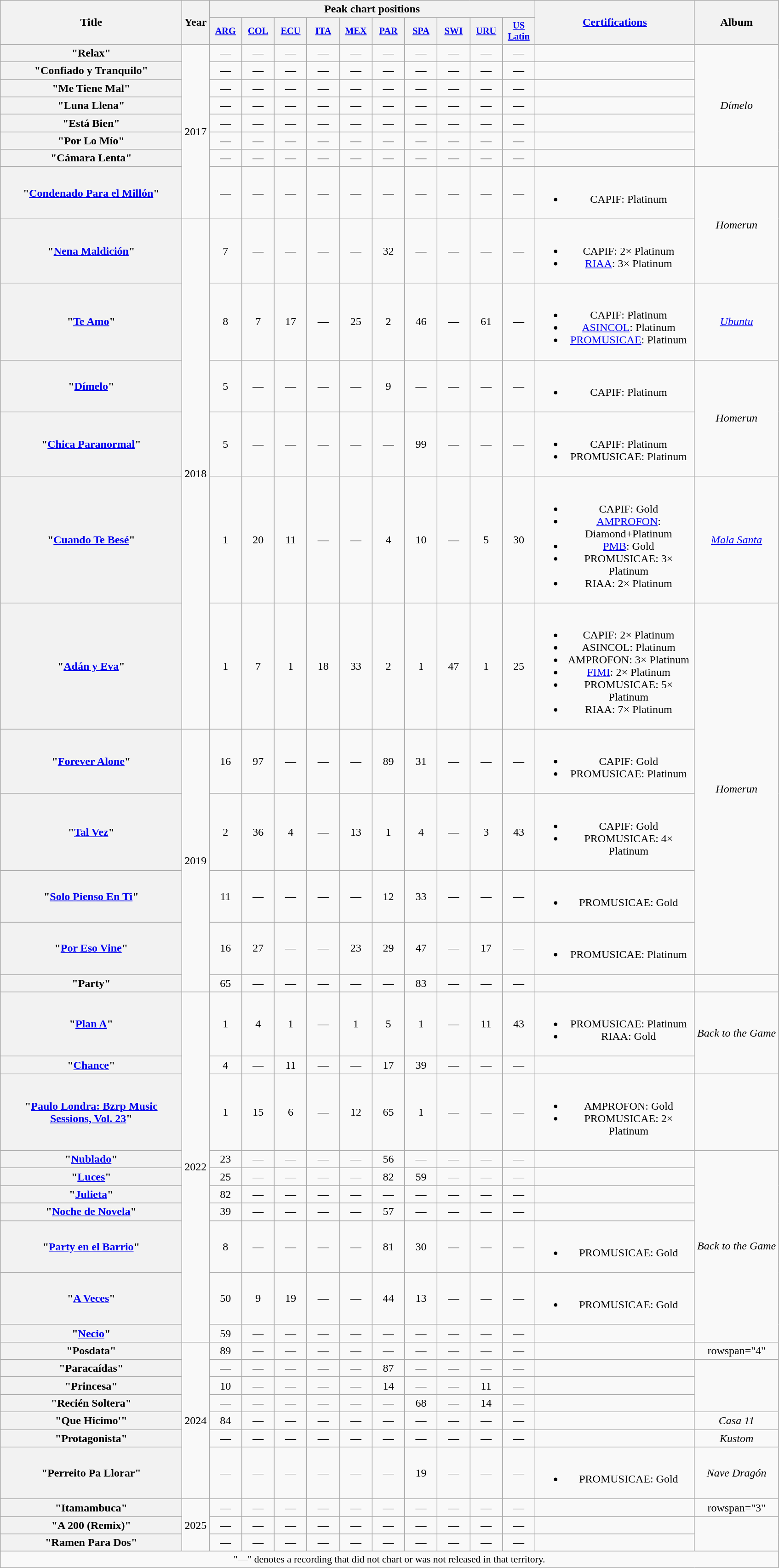<table class="wikitable plainrowheaders" style="text-align:center;">
<tr>
<th scope="col" rowspan="2" style="width:16em;">Title</th>
<th scope="col" rowspan="2" style="width:1em;">Year</th>
<th scope="col" colspan="10">Peak chart positions</th>
<th scope="col" rowspan="2" style="width:14em;"><a href='#'>Certifications</a></th>
<th scope="col" rowspan="2">Album</th>
</tr>
<tr>
<th scope="col" style="width:3em;font-size:85%;"><a href='#'>ARG</a><br></th>
<th scope="col" style="width:3em;font-size:85%;"><a href='#'>COL</a><br></th>
<th scope="col" style="width:3em;font-size:85%;"><a href='#'>ECU</a><br></th>
<th scope="col" style="width:3em;font-size:85%;"><a href='#'>ITA</a><br></th>
<th scope="col" style="width:3em;font-size:85%;"><a href='#'>MEX</a><br></th>
<th scope="col" style="width:3em;font-size:85%;"><a href='#'>PAR</a><br></th>
<th scope="col" style="width:3em;font-size:85%;"><a href='#'>SPA</a><br></th>
<th scope="col" style="width:3em;font-size:85%;"><a href='#'>SWI</a><br></th>
<th scope="col" style="width:3em;font-size:85%;"><a href='#'>URU</a><br></th>
<th scope="col" style="width:3em;font-size:85%;"><a href='#'>US<br>Latin</a><br></th>
</tr>
<tr>
<th scope="row">"Relax"</th>
<td rowspan="8">2017</td>
<td>—</td>
<td>—</td>
<td>—</td>
<td>—</td>
<td>—</td>
<td>—</td>
<td>—</td>
<td>—</td>
<td>—</td>
<td>—</td>
<td></td>
<td rowspan="7"><em>Dímelo</em></td>
</tr>
<tr>
<th scope="row">"Confiado y Tranquilo"</th>
<td>—</td>
<td>—</td>
<td>—</td>
<td>—</td>
<td>—</td>
<td>—</td>
<td>—</td>
<td>—</td>
<td>—</td>
<td>—</td>
<td></td>
</tr>
<tr>
<th scope="row">"Me Tiene Mal"</th>
<td>—</td>
<td>—</td>
<td>—</td>
<td>—</td>
<td>—</td>
<td>—</td>
<td>—</td>
<td>—</td>
<td>—</td>
<td>—</td>
<td></td>
</tr>
<tr>
<th scope="row">"Luna Llena"</th>
<td>—</td>
<td>—</td>
<td>—</td>
<td>—</td>
<td>—</td>
<td>—</td>
<td>—</td>
<td>—</td>
<td>—</td>
<td>—</td>
<td></td>
</tr>
<tr>
<th scope="row">"Está Bien"<br></th>
<td>—</td>
<td>—</td>
<td>—</td>
<td>—</td>
<td>—</td>
<td>—</td>
<td>—</td>
<td>—</td>
<td>—</td>
<td>—</td>
<td></td>
</tr>
<tr>
<th scope="row">"Por Lo Mío"</th>
<td>—</td>
<td>—</td>
<td>—</td>
<td>—</td>
<td>—</td>
<td>—</td>
<td>—</td>
<td>—</td>
<td>—</td>
<td>—</td>
<td></td>
</tr>
<tr>
<th scope="row">"Cámara Lenta"</th>
<td>—</td>
<td>—</td>
<td>—</td>
<td>—</td>
<td>—</td>
<td>—</td>
<td>—</td>
<td>—</td>
<td>—</td>
<td>—</td>
<td></td>
</tr>
<tr>
<th scope="row">"<a href='#'>Condenado Para el Millón</a>"</th>
<td>—</td>
<td>—</td>
<td>—</td>
<td>—</td>
<td>—</td>
<td>—</td>
<td>—</td>
<td>—</td>
<td>—</td>
<td>—</td>
<td><br><ul><li>CAPIF: Platinum</li></ul></td>
<td rowspan="2"><em>Homerun</em></td>
</tr>
<tr>
<th scope="row">"<a href='#'>Nena Maldición</a>"<br></th>
<td rowspan="6">2018</td>
<td>7</td>
<td>—</td>
<td>—</td>
<td>—</td>
<td>—</td>
<td>32</td>
<td>—</td>
<td>—</td>
<td>—</td>
<td>—</td>
<td><br><ul><li>CAPIF: 2× Platinum</li><li><a href='#'>RIAA</a>: 3× Platinum </li></ul></td>
</tr>
<tr>
<th scope="row">"<a href='#'>Te Amo</a>"<br></th>
<td>8</td>
<td>7</td>
<td>17</td>
<td>—</td>
<td>25</td>
<td>2</td>
<td>46</td>
<td>—</td>
<td>61</td>
<td>—</td>
<td><br><ul><li>CAPIF: Platinum </li><li><a href='#'>ASINCOL</a>: Platinum</li><li><a href='#'>PROMUSICAE</a>: Platinum</li></ul></td>
<td><em><a href='#'>Ubuntu</a></em></td>
</tr>
<tr>
<th scope="row">"<a href='#'>Dímelo</a>"</th>
<td>5</td>
<td>—</td>
<td>—</td>
<td>—</td>
<td>—</td>
<td>9</td>
<td>—</td>
<td>—</td>
<td>—</td>
<td>—</td>
<td><br><ul><li>CAPIF: Platinum</li></ul></td>
<td rowspan="2"><em>Homerun</em></td>
</tr>
<tr>
<th scope="row">"<a href='#'>Chica Paranormal</a>"</th>
<td>5</td>
<td>—</td>
<td>—</td>
<td>—</td>
<td>—</td>
<td>—</td>
<td>99</td>
<td>—</td>
<td>—</td>
<td>—</td>
<td><br><ul><li>CAPIF: Platinum</li><li>PROMUSICAE: Platinum</li></ul></td>
</tr>
<tr>
<th scope="row">"<a href='#'>Cuando Te Besé</a>"<br></th>
<td>1</td>
<td>20</td>
<td>11</td>
<td>—</td>
<td>—</td>
<td>4</td>
<td>10</td>
<td>—</td>
<td>5</td>
<td>30</td>
<td><br><ul><li>CAPIF: Gold</li><li><a href='#'>AMPROFON</a>: Diamond+Platinum</li><li><a href='#'>PMB</a>: Gold</li><li>PROMUSICAE: 3× Platinum</li><li>RIAA: 2× Platinum </li></ul></td>
<td><em><a href='#'>Mala Santa</a></em></td>
</tr>
<tr>
<th scope="row">"<a href='#'>Adán y Eva</a>"</th>
<td>1</td>
<td>7</td>
<td>1</td>
<td>18</td>
<td>33</td>
<td>2</td>
<td>1</td>
<td>47</td>
<td>1</td>
<td>25</td>
<td><br><ul><li>CAPIF: 2× Platinum</li><li>ASINCOL: Platinum</li><li>AMPROFON: 3× Platinum</li><li><a href='#'>FIMI</a>: 2× Platinum</li><li>PROMUSICAE: 5× Platinum</li><li>RIAA: 7× Platinum </li></ul></td>
<td rowspan="5"><em>Homerun</em></td>
</tr>
<tr>
<th scope="row">"<a href='#'>Forever Alone</a>"</th>
<td rowspan="5">2019</td>
<td>16</td>
<td>97</td>
<td>—</td>
<td>—</td>
<td>—</td>
<td>89</td>
<td>31</td>
<td>—</td>
<td>—</td>
<td>—</td>
<td><br><ul><li>CAPIF: Gold</li><li>PROMUSICAE: Platinum</li></ul></td>
</tr>
<tr>
<th scope="row">"<a href='#'>Tal Vez</a>"</th>
<td>2</td>
<td>36</td>
<td>4</td>
<td>—</td>
<td>13</td>
<td>1</td>
<td>4</td>
<td>—</td>
<td>3</td>
<td>43</td>
<td><br><ul><li>CAPIF: Gold</li><li>PROMUSICAE: 4× Platinum</li></ul></td>
</tr>
<tr>
<th scope="row">"<a href='#'>Solo Pienso En Ti</a>"<br></th>
<td>11</td>
<td>—</td>
<td>—</td>
<td>—</td>
<td>—</td>
<td>12</td>
<td>33</td>
<td>—</td>
<td>—</td>
<td>—</td>
<td><br><ul><li>PROMUSICAE: Gold</li></ul></td>
</tr>
<tr>
<th scope="row">"<a href='#'>Por Eso Vine</a>"</th>
<td>16</td>
<td>27</td>
<td>—</td>
<td>—</td>
<td>23</td>
<td>29</td>
<td>47</td>
<td>—</td>
<td>17</td>
<td>—</td>
<td><br><ul><li>PROMUSICAE: Platinum</li></ul></td>
</tr>
<tr>
<th scope="row">"Party"<br></th>
<td>65</td>
<td>—</td>
<td>—</td>
<td>—</td>
<td>—</td>
<td>—</td>
<td>83</td>
<td>—</td>
<td>—</td>
<td>—</td>
<td></td>
<td></td>
</tr>
<tr>
<th scope="row">"<a href='#'>Plan A</a>"</th>
<td rowspan="10">2022</td>
<td>1</td>
<td>4</td>
<td>1</td>
<td>—</td>
<td>1</td>
<td>5</td>
<td>1</td>
<td>—</td>
<td>11</td>
<td>43</td>
<td><br><ul><li>PROMUSICAE: Platinum</li><li>RIAA: Gold </li></ul></td>
<td rowspan="2"><em>Back to the Game</em></td>
</tr>
<tr>
<th scope="row">"<a href='#'>Chance</a>"</th>
<td>4</td>
<td>—</td>
<td>11</td>
<td>—</td>
<td>—</td>
<td>17</td>
<td>39</td>
<td>—</td>
<td>—</td>
<td>—</td>
<td></td>
</tr>
<tr>
<th scope="row">"<a href='#'>Paulo Londra: Bzrp Music Sessions, Vol. 23</a>"<br></th>
<td>1</td>
<td>15</td>
<td>6</td>
<td>—</td>
<td>12</td>
<td>65</td>
<td>1</td>
<td>—</td>
<td>—</td>
<td>—</td>
<td><br><ul><li>AMPROFON: Gold</li><li>PROMUSICAE: 2× Platinum</li></ul></td>
<td></td>
</tr>
<tr>
<th scope="row">"<a href='#'>Nublado</a>"<br></th>
<td>23</td>
<td>—</td>
<td>—</td>
<td>—</td>
<td>—</td>
<td>56</td>
<td>—</td>
<td>—</td>
<td>—</td>
<td>—</td>
<td></td>
<td rowspan="7"><em>Back to the Game</em></td>
</tr>
<tr>
<th scope="row">"<a href='#'>Luces</a>"</th>
<td>25</td>
<td>—</td>
<td>—</td>
<td>—</td>
<td>—</td>
<td>82</td>
<td>59</td>
<td>—</td>
<td>—</td>
<td>—</td>
<td></td>
</tr>
<tr>
<th scope="row">"<a href='#'>Julieta</a>"</th>
<td>82</td>
<td>—</td>
<td>—</td>
<td>—</td>
<td>—</td>
<td>—</td>
<td>—</td>
<td>—</td>
<td>—</td>
<td>—</td>
<td></td>
</tr>
<tr>
<th scope="row">"<a href='#'>Noche de Novela</a>"<br></th>
<td>39</td>
<td>—</td>
<td>—</td>
<td>—</td>
<td>—</td>
<td>57</td>
<td>—</td>
<td>—</td>
<td>—</td>
<td>—</td>
<td></td>
</tr>
<tr>
<th scope="row">"<a href='#'>Party en el Barrio</a>"<br></th>
<td>8</td>
<td>—</td>
<td>—</td>
<td>—</td>
<td>—</td>
<td>81</td>
<td>30</td>
<td>—</td>
<td>—</td>
<td>—</td>
<td><br><ul><li>PROMUSICAE: Gold</li></ul></td>
</tr>
<tr>
<th scope="row">"<a href='#'>A Veces</a>"<br></th>
<td>50</td>
<td>9</td>
<td>19</td>
<td>—</td>
<td>—</td>
<td>44</td>
<td>13</td>
<td>—</td>
<td>—</td>
<td>—</td>
<td><br><ul><li>PROMUSICAE: Gold</li></ul></td>
</tr>
<tr>
<th scope="row">"<a href='#'>Necio</a>"<br></th>
<td>59</td>
<td>—</td>
<td>—</td>
<td>—</td>
<td>—</td>
<td>—</td>
<td>—</td>
<td>—</td>
<td>—</td>
<td>—</td>
<td></td>
</tr>
<tr>
<th scope="row">"Posdata"</th>
<td rowspan="7">2024</td>
<td>89</td>
<td>—</td>
<td>—</td>
<td>—</td>
<td>—</td>
<td>—</td>
<td>—</td>
<td>—</td>
<td>—</td>
<td>—</td>
<td></td>
<td>rowspan="4" </td>
</tr>
<tr>
<th scope="row">"Paracaídas"</th>
<td>—</td>
<td>—</td>
<td>—</td>
<td>—</td>
<td>—</td>
<td>87</td>
<td>—</td>
<td>—</td>
<td>—</td>
<td>—</td>
<td></td>
</tr>
<tr>
<th scope="row">"Princesa"<br></th>
<td>10</td>
<td>—</td>
<td>—</td>
<td>—</td>
<td>—</td>
<td>14</td>
<td>—</td>
<td>—</td>
<td>11</td>
<td>—</td>
<td></td>
</tr>
<tr>
<th scope="row">"Recién Soltera"</th>
<td>—</td>
<td>—</td>
<td>—</td>
<td>—</td>
<td>—</td>
<td>—</td>
<td>68</td>
<td>—</td>
<td>14</td>
<td>—</td>
<td></td>
</tr>
<tr>
<th scope="row">"Que Hicimo'"<br></th>
<td>84</td>
<td>—</td>
<td>—</td>
<td>—</td>
<td>—</td>
<td>—</td>
<td>—</td>
<td>—</td>
<td>—</td>
<td>—</td>
<td></td>
<td><em>Casa 11</em></td>
</tr>
<tr>
<th scope="row">"Protagonista"<br></th>
<td>—</td>
<td>—</td>
<td>—</td>
<td>—</td>
<td>—</td>
<td>—</td>
<td>—</td>
<td>—</td>
<td>—</td>
<td>—</td>
<td></td>
<td><em>Kustom</em></td>
</tr>
<tr>
<th scope="row">"Perreito Pa Llorar"<br></th>
<td>—</td>
<td>—</td>
<td>—</td>
<td>—</td>
<td>—</td>
<td>—</td>
<td>19</td>
<td>—</td>
<td>—</td>
<td>—</td>
<td><br><ul><li>PROMUSICAE: Gold</li></ul></td>
<td><em>Nave Dragón</em></td>
</tr>
<tr>
<th scope="row">"Itamambuca"<br></th>
<td rowspan="3">2025</td>
<td>—</td>
<td>—</td>
<td>—</td>
<td>—</td>
<td>—</td>
<td>—</td>
<td>—</td>
<td>—</td>
<td>—</td>
<td>—</td>
<td></td>
<td>rowspan="3" </td>
</tr>
<tr>
<th scope="row">"A 200 (Remix)"<br></th>
<td>—</td>
<td>—</td>
<td>—</td>
<td>—</td>
<td>—</td>
<td>—</td>
<td>—</td>
<td>—</td>
<td>—</td>
<td>—</td>
<td></td>
</tr>
<tr>
<th scope="row">"Ramen Para Dos"<br></th>
<td>—</td>
<td>—</td>
<td>—</td>
<td>—</td>
<td>—</td>
<td>—</td>
<td>—</td>
<td>—</td>
<td>—</td>
<td>—</td>
<td></td>
</tr>
<tr>
<td colspan="15" style="font-size:90%">"—" denotes a recording that did not chart or was not released in that territory.</td>
</tr>
</table>
